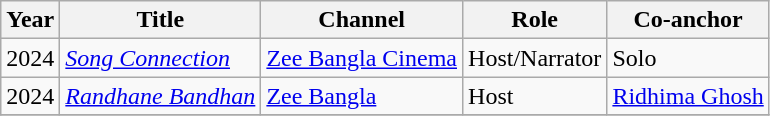<table class="wikitable sortable">
<tr>
<th>Year</th>
<th>Title</th>
<th>Channel</th>
<th>Role</th>
<th>Co-anchor</th>
</tr>
<tr>
<td>2024</td>
<td><em><a href='#'>Song Connection</a></em></td>
<td><a href='#'>Zee Bangla Cinema</a></td>
<td>Host/Narrator</td>
<td>Solo</td>
</tr>
<tr>
<td>2024</td>
<td><em><a href='#'>Randhane Bandhan</a></em></td>
<td><a href='#'>Zee Bangla</a></td>
<td>Host</td>
<td><a href='#'>Ridhima Ghosh</a></td>
</tr>
<tr>
</tr>
</table>
